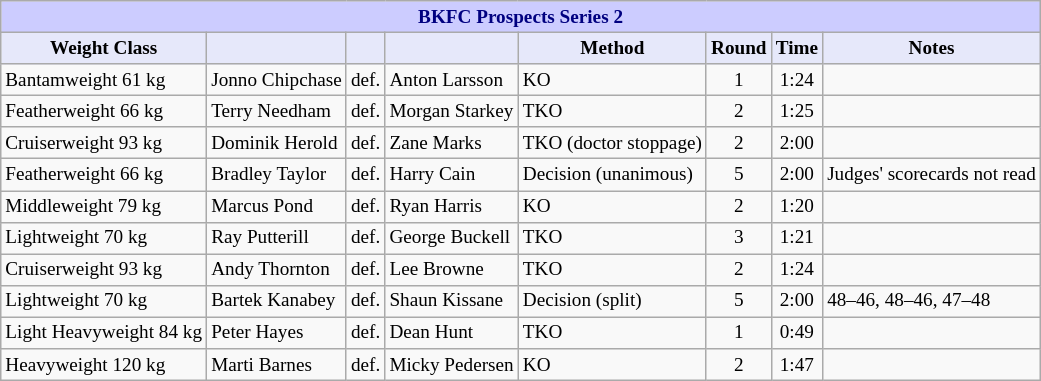<table class="wikitable" style="font-size: 80%;">
<tr>
<th colspan="8" style="background-color: #ccf; color: #000080; text-align: center;"><strong>BKFC Prospects Series 2</strong></th>
</tr>
<tr>
<th colspan="1" style="background-color: #E6E8FA; color: #000000; text-align: center;">Weight Class</th>
<th colspan="1" style="background-color: #E6E8FA; color: #000000; text-align: center;"></th>
<th colspan="1" style="background-color: #E6E8FA; color: #000000; text-align: center;"></th>
<th colspan="1" style="background-color: #E6E8FA; color: #000000; text-align: center;"></th>
<th colspan="1" style="background-color: #E6E8FA; color: #000000; text-align: center;">Method</th>
<th colspan="1" style="background-color: #E6E8FA; color: #000000; text-align: center;">Round</th>
<th colspan="1" style="background-color: #E6E8FA; color: #000000; text-align: center;">Time</th>
<th colspan="1" style="background-color: #E6E8FA; color: #000000; text-align: center;">Notes</th>
</tr>
<tr>
<td>Bantamweight 61 kg</td>
<td> Jonno Chipchase</td>
<td align=center>def.</td>
<td> Anton Larsson</td>
<td>KO</td>
<td align=center>1</td>
<td align=center>1:24</td>
<td></td>
</tr>
<tr>
<td>Featherweight 66 kg</td>
<td> Terry Needham</td>
<td align=center>def.</td>
<td> Morgan Starkey</td>
<td>TKO</td>
<td align=center>2</td>
<td align=center>1:25</td>
<td></td>
</tr>
<tr>
<td>Cruiserweight 93 kg</td>
<td> Dominik Herold</td>
<td align=center>def.</td>
<td> Zane Marks</td>
<td>TKO (doctor stoppage)</td>
<td align=center>2</td>
<td align=center>2:00</td>
<td></td>
</tr>
<tr>
<td>Featherweight 66 kg</td>
<td> Bradley Taylor</td>
<td align=center>def.</td>
<td> Harry Cain</td>
<td>Decision (unanimous)</td>
<td align=center>5</td>
<td align=center>2:00</td>
<td>Judges' scorecards not read</td>
</tr>
<tr>
<td>Middleweight 79 kg</td>
<td> Marcus Pond</td>
<td align=center>def.</td>
<td> Ryan Harris</td>
<td>KO</td>
<td align=center>2</td>
<td align=center>1:20</td>
<td></td>
</tr>
<tr>
<td>Lightweight 70 kg</td>
<td> Ray Putterill</td>
<td align=center>def.</td>
<td> George Buckell</td>
<td>TKO</td>
<td align=center>3</td>
<td align=center>1:21</td>
<td></td>
</tr>
<tr>
<td>Cruiserweight 93 kg</td>
<td> Andy Thornton</td>
<td align=center>def.</td>
<td> Lee Browne</td>
<td>TKO</td>
<td align=center>2</td>
<td align=center>1:24</td>
<td></td>
</tr>
<tr>
<td>Lightweight 70 kg</td>
<td> Bartek Kanabey</td>
<td align=center>def.</td>
<td> Shaun Kissane</td>
<td>Decision (split)</td>
<td align=center>5</td>
<td align=center>2:00</td>
<td>48–46, 48–46, 47–48</td>
</tr>
<tr>
<td>Light Heavyweight 84 kg</td>
<td> Peter Hayes</td>
<td align=center>def.</td>
<td> Dean Hunt</td>
<td>TKO</td>
<td align=center>1</td>
<td align=center>0:49</td>
<td></td>
</tr>
<tr>
<td>Heavyweight 120 kg</td>
<td> Marti Barnes</td>
<td align=center>def.</td>
<td> Micky Pedersen</td>
<td>KO</td>
<td align=center>2</td>
<td align=center>1:47</td>
<td></td>
</tr>
</table>
